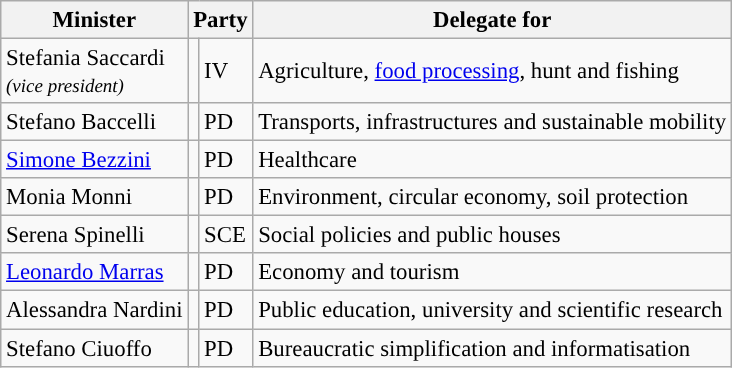<table class="wikitable" style="font-size:95%;">
<tr>
<th>Minister</th>
<th colspan="2">Party</th>
<th>Delegate for</th>
</tr>
<tr>
<td>Stefania Saccardi<br><small><em>(vice president)</em></small></td>
<td style="background:"></td>
<td>IV</td>
<td>Agriculture, <a href='#'>food processing</a>, hunt and fishing</td>
</tr>
<tr>
<td>Stefano Baccelli</td>
<td style="background:"></td>
<td>PD</td>
<td>Transports, infrastructures and sustainable mobility</td>
</tr>
<tr>
<td><a href='#'>Simone Bezzini</a></td>
<td style="background:"></td>
<td>PD</td>
<td>Healthcare</td>
</tr>
<tr>
<td>Monia Monni</td>
<td style="background:"></td>
<td>PD</td>
<td>Environment, circular economy, soil protection</td>
</tr>
<tr>
<td>Serena Spinelli</td>
<td style="background:"></td>
<td>SCE</td>
<td>Social policies and public houses</td>
</tr>
<tr>
<td><a href='#'>Leonardo Marras</a></td>
<td style="background:"></td>
<td>PD</td>
<td>Economy and tourism</td>
</tr>
<tr>
<td>Alessandra Nardini</td>
<td style="background:"></td>
<td>PD</td>
<td>Public education, university and scientific research</td>
</tr>
<tr>
<td>Stefano Ciuoffo</td>
<td style="background:"></td>
<td>PD</td>
<td>Bureaucratic simplification and informatisation</td>
</tr>
</table>
